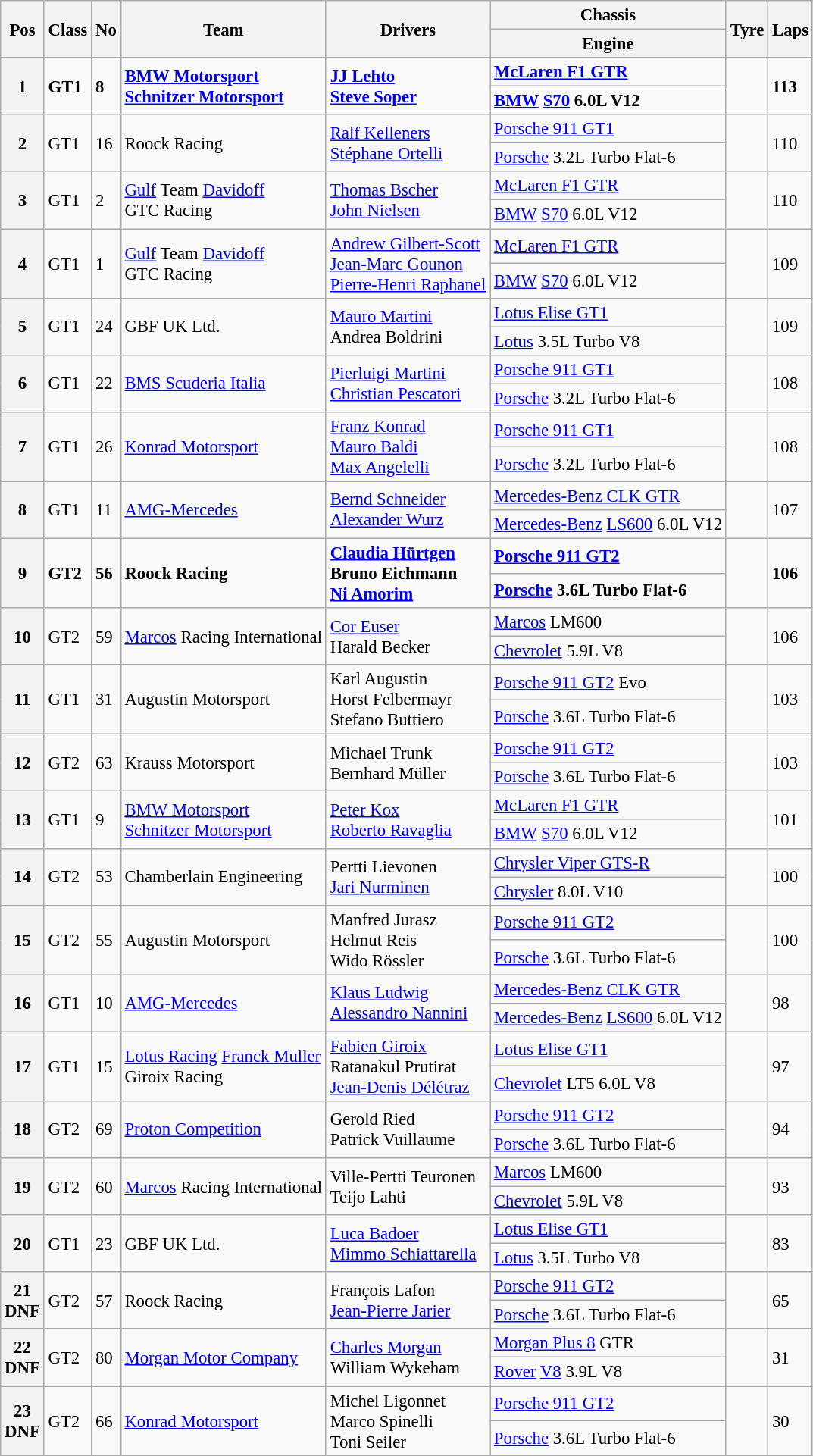<table class="wikitable" style="font-size: 95%;">
<tr>
<th rowspan=2>Pos</th>
<th rowspan=2>Class</th>
<th rowspan=2>No</th>
<th rowspan=2>Team</th>
<th rowspan=2>Drivers</th>
<th>Chassis</th>
<th rowspan=2>Tyre</th>
<th rowspan=2>Laps</th>
</tr>
<tr>
<th>Engine</th>
</tr>
<tr style="font-weight:bold">
<th rowspan=2>1</th>
<td rowspan=2>GT1</td>
<td rowspan=2>8</td>
<td rowspan=2> <a href='#'>BMW Motorsport</a><br> <a href='#'>Schnitzer Motorsport</a></td>
<td rowspan=2> <a href='#'>JJ Lehto</a><br> <a href='#'>Steve Soper</a></td>
<td><a href='#'>McLaren F1 GTR</a></td>
<td rowspan=2></td>
<td rowspan=2>113</td>
</tr>
<tr style="font-weight:bold">
<td><a href='#'>BMW</a> <a href='#'>S70</a> 6.0L V12</td>
</tr>
<tr>
<th rowspan=2>2</th>
<td rowspan=2>GT1</td>
<td rowspan=2>16</td>
<td rowspan=2> Roock Racing</td>
<td rowspan=2> <a href='#'>Ralf Kelleners</a><br> <a href='#'>Stéphane Ortelli</a></td>
<td><a href='#'>Porsche 911 GT1</a></td>
<td rowspan=2></td>
<td rowspan=2>110</td>
</tr>
<tr>
<td><a href='#'>Porsche</a> 3.2L Turbo Flat-6</td>
</tr>
<tr>
<th rowspan=2>3</th>
<td rowspan=2>GT1</td>
<td rowspan=2>2</td>
<td rowspan=2> <a href='#'>Gulf</a> Team <a href='#'>Davidoff</a><br> GTC Racing</td>
<td rowspan=2> <a href='#'>Thomas Bscher</a><br> <a href='#'>John Nielsen</a></td>
<td><a href='#'>McLaren F1 GTR</a></td>
<td rowspan=2></td>
<td rowspan=2>110</td>
</tr>
<tr>
<td><a href='#'>BMW</a> <a href='#'>S70</a> 6.0L V12</td>
</tr>
<tr>
<th rowspan=2>4</th>
<td rowspan=2>GT1</td>
<td rowspan=2>1</td>
<td rowspan=2> <a href='#'>Gulf</a> Team <a href='#'>Davidoff</a><br> GTC Racing</td>
<td rowspan=2> <a href='#'>Andrew Gilbert-Scott</a><br> <a href='#'>Jean-Marc Gounon</a><br> <a href='#'>Pierre-Henri Raphanel</a></td>
<td><a href='#'>McLaren F1 GTR</a></td>
<td rowspan=2></td>
<td rowspan=2>109</td>
</tr>
<tr>
<td><a href='#'>BMW</a> <a href='#'>S70</a> 6.0L V12</td>
</tr>
<tr>
<th rowspan=2>5</th>
<td rowspan=2>GT1</td>
<td rowspan=2>24</td>
<td rowspan=2> GBF UK Ltd.</td>
<td rowspan=2> <a href='#'>Mauro Martini</a><br> Andrea Boldrini</td>
<td><a href='#'>Lotus Elise GT1</a></td>
<td rowspan=2></td>
<td rowspan=2>109</td>
</tr>
<tr>
<td><a href='#'>Lotus</a> 3.5L Turbo V8</td>
</tr>
<tr>
<th rowspan=2>6</th>
<td rowspan=2>GT1</td>
<td rowspan=2>22</td>
<td rowspan=2> <a href='#'>BMS Scuderia Italia</a></td>
<td rowspan=2> <a href='#'>Pierluigi Martini</a><br> <a href='#'>Christian Pescatori</a></td>
<td><a href='#'>Porsche 911 GT1</a></td>
<td rowspan=2></td>
<td rowspan=2>108</td>
</tr>
<tr>
<td><a href='#'>Porsche</a> 3.2L Turbo Flat-6</td>
</tr>
<tr>
<th rowspan=2>7</th>
<td rowspan=2>GT1</td>
<td rowspan=2>26</td>
<td rowspan=2> <a href='#'>Konrad Motorsport</a></td>
<td rowspan=2> <a href='#'>Franz Konrad</a><br> <a href='#'>Mauro Baldi</a><br> <a href='#'>Max Angelelli</a></td>
<td><a href='#'>Porsche 911 GT1</a></td>
<td rowspan=2></td>
<td rowspan=2>108</td>
</tr>
<tr>
<td><a href='#'>Porsche</a> 3.2L Turbo Flat-6</td>
</tr>
<tr>
<th rowspan=2>8</th>
<td rowspan=2>GT1</td>
<td rowspan=2>11</td>
<td rowspan=2> <a href='#'>AMG-Mercedes</a></td>
<td rowspan=2> <a href='#'>Bernd Schneider</a><br> <a href='#'>Alexander Wurz</a></td>
<td><a href='#'>Mercedes-Benz CLK GTR</a></td>
<td rowspan=2></td>
<td rowspan=2>107</td>
</tr>
<tr>
<td><a href='#'>Mercedes-Benz</a> <a href='#'>LS600</a> 6.0L V12</td>
</tr>
<tr style="font-weight:bold">
<th rowspan=2>9</th>
<td rowspan=2>GT2</td>
<td rowspan=2>56</td>
<td rowspan=2> Roock Racing</td>
<td rowspan=2> <a href='#'>Claudia Hürtgen</a><br> Bruno Eichmann<br> <a href='#'>Ni Amorim</a></td>
<td><a href='#'>Porsche 911 GT2</a></td>
<td rowspan=2></td>
<td rowspan=2>106</td>
</tr>
<tr style="font-weight:bold">
<td><a href='#'>Porsche</a> 3.6L Turbo Flat-6</td>
</tr>
<tr>
<th rowspan=2>10</th>
<td rowspan=2>GT2</td>
<td rowspan=2>59</td>
<td rowspan=2> <a href='#'>Marcos</a> Racing International</td>
<td rowspan=2> <a href='#'>Cor Euser</a><br> Harald Becker</td>
<td><a href='#'>Marcos</a> LM600</td>
<td rowspan=2></td>
<td rowspan=2>106</td>
</tr>
<tr>
<td><a href='#'>Chevrolet</a> 5.9L V8</td>
</tr>
<tr>
<th rowspan=2>11</th>
<td rowspan=2>GT1</td>
<td rowspan=2>31</td>
<td rowspan=2> Augustin Motorsport</td>
<td rowspan=2> Karl Augustin<br> Horst Felbermayr<br> Stefano Buttiero</td>
<td><a href='#'>Porsche 911 GT2</a> Evo</td>
<td rowspan=2></td>
<td rowspan=2>103</td>
</tr>
<tr>
<td><a href='#'>Porsche</a> 3.6L Turbo Flat-6</td>
</tr>
<tr>
<th rowspan=2>12</th>
<td rowspan=2>GT2</td>
<td rowspan=2>63</td>
<td rowspan=2> Krauss Motorsport</td>
<td rowspan=2> Michael Trunk<br> Bernhard Müller</td>
<td><a href='#'>Porsche 911 GT2</a></td>
<td rowspan=2></td>
<td rowspan=2>103</td>
</tr>
<tr>
<td><a href='#'>Porsche</a> 3.6L Turbo Flat-6</td>
</tr>
<tr>
<th rowspan=2>13</th>
<td rowspan=2>GT1</td>
<td rowspan=2>9</td>
<td rowspan=2> <a href='#'>BMW Motorsport</a><br> <a href='#'>Schnitzer Motorsport</a></td>
<td rowspan=2> <a href='#'>Peter Kox</a><br> <a href='#'>Roberto Ravaglia</a></td>
<td><a href='#'>McLaren F1 GTR</a></td>
<td rowspan=2></td>
<td rowspan=2>101</td>
</tr>
<tr>
<td><a href='#'>BMW</a> <a href='#'>S70</a> 6.0L V12</td>
</tr>
<tr>
<th rowspan=2>14</th>
<td rowspan=2>GT2</td>
<td rowspan=2>53</td>
<td rowspan=2> Chamberlain Engineering</td>
<td rowspan=2> Pertti Lievonen<br> <a href='#'>Jari Nurminen</a></td>
<td><a href='#'>Chrysler Viper GTS-R</a></td>
<td rowspan=2></td>
<td rowspan=2>100</td>
</tr>
<tr>
<td><a href='#'>Chrysler</a> 8.0L V10</td>
</tr>
<tr>
<th rowspan=2>15</th>
<td rowspan=2>GT2</td>
<td rowspan=2>55</td>
<td rowspan=2> Augustin Motorsport</td>
<td rowspan=2> Manfred Jurasz<br> Helmut Reis<br> Wido Rössler</td>
<td><a href='#'>Porsche 911 GT2</a></td>
<td rowspan=2></td>
<td rowspan=2>100</td>
</tr>
<tr>
<td><a href='#'>Porsche</a> 3.6L Turbo Flat-6</td>
</tr>
<tr>
<th rowspan=2>16</th>
<td rowspan=2>GT1</td>
<td rowspan=2>10</td>
<td rowspan=2> <a href='#'>AMG-Mercedes</a></td>
<td rowspan=2> <a href='#'>Klaus Ludwig</a><br> <a href='#'>Alessandro Nannini</a></td>
<td><a href='#'>Mercedes-Benz CLK GTR</a></td>
<td rowspan=2></td>
<td rowspan=2>98</td>
</tr>
<tr>
<td><a href='#'>Mercedes-Benz</a> <a href='#'>LS600</a> 6.0L V12</td>
</tr>
<tr>
<th rowspan=2>17</th>
<td rowspan=2>GT1</td>
<td rowspan=2>15</td>
<td rowspan=2> <a href='#'>Lotus Racing</a> <a href='#'>Franck Muller</a><br> Giroix Racing</td>
<td rowspan=2> <a href='#'>Fabien Giroix</a><br> Ratanakul Prutirat<br> <a href='#'>Jean-Denis Délétraz</a></td>
<td><a href='#'>Lotus Elise GT1</a></td>
<td rowspan=2></td>
<td rowspan=2>97</td>
</tr>
<tr>
<td><a href='#'>Chevrolet</a> LT5 6.0L V8</td>
</tr>
<tr>
<th rowspan=2>18</th>
<td rowspan=2>GT2</td>
<td rowspan=2>69</td>
<td rowspan=2> <a href='#'>Proton Competition</a></td>
<td rowspan=2> Gerold Ried<br> Patrick Vuillaume</td>
<td><a href='#'>Porsche 911 GT2</a></td>
<td rowspan=2></td>
<td rowspan=2>94</td>
</tr>
<tr>
<td><a href='#'>Porsche</a> 3.6L Turbo Flat-6</td>
</tr>
<tr>
<th rowspan=2>19</th>
<td rowspan=2>GT2</td>
<td rowspan=2>60</td>
<td rowspan=2> <a href='#'>Marcos</a> Racing International</td>
<td rowspan=2> Ville-Pertti Teuronen<br> Teijo Lahti</td>
<td><a href='#'>Marcos</a> LM600</td>
<td rowspan=2></td>
<td rowspan=2>93</td>
</tr>
<tr>
<td><a href='#'>Chevrolet</a> 5.9L V8</td>
</tr>
<tr>
<th rowspan=2>20</th>
<td rowspan=2>GT1</td>
<td rowspan=2>23</td>
<td rowspan=2> GBF UK Ltd.</td>
<td rowspan=2> <a href='#'>Luca Badoer</a><br> <a href='#'>Mimmo Schiattarella</a></td>
<td><a href='#'>Lotus Elise GT1</a></td>
<td rowspan=2></td>
<td rowspan=2>83</td>
</tr>
<tr>
<td><a href='#'>Lotus</a> 3.5L Turbo V8</td>
</tr>
<tr>
<th rowspan=2>21<br>DNF</th>
<td rowspan=2>GT2</td>
<td rowspan=2>57</td>
<td rowspan=2> Roock Racing</td>
<td rowspan=2> François Lafon<br> <a href='#'>Jean-Pierre Jarier</a></td>
<td><a href='#'>Porsche 911 GT2</a></td>
<td rowspan=2></td>
<td rowspan=2>65</td>
</tr>
<tr>
<td><a href='#'>Porsche</a> 3.6L Turbo Flat-6</td>
</tr>
<tr>
<th rowspan=2>22<br>DNF</th>
<td rowspan=2>GT2</td>
<td rowspan=2>80</td>
<td rowspan=2> <a href='#'>Morgan Motor Company</a></td>
<td rowspan=2> <a href='#'>Charles Morgan</a><br> William Wykeham</td>
<td><a href='#'>Morgan Plus 8</a> GTR</td>
<td rowspan=2></td>
<td rowspan=2>31</td>
</tr>
<tr>
<td><a href='#'>Rover</a> <a href='#'>V8</a> 3.9L V8</td>
</tr>
<tr>
<th rowspan=2>23<br>DNF</th>
<td rowspan=2>GT2</td>
<td rowspan=2>66</td>
<td rowspan=2> <a href='#'>Konrad Motorsport</a></td>
<td rowspan=2> Michel Ligonnet<br> Marco Spinelli<br> Toni Seiler</td>
<td><a href='#'>Porsche 911 GT2</a></td>
<td rowspan=2></td>
<td rowspan=2>30</td>
</tr>
<tr>
<td><a href='#'>Porsche</a> 3.6L Turbo Flat-6</td>
</tr>
</table>
